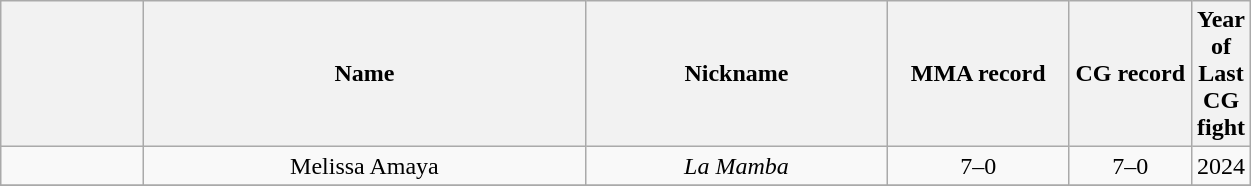<table class="wikitable sortable" width="66%" style="text-align:center;">
<tr>
<th width=12%></th>
<th width=37%>Name</th>
<th width=25%>Nickname</th>
<th width=15%>MMA record</th>
<th width=10%>CG record</th>
<th width=11%>Year of Last CG fight</th>
</tr>
<tr style="display:none;">
<td>!a</td>
<td>!a</td>
<td>!a</td>
<td>-9999</td>
</tr>
<tr>
<td></td>
<td>Melissa Amaya</td>
<td><em>La Mamba</em></td>
<td>7–0</td>
<td>7–0</td>
<td>2024</td>
</tr>
<tr>
</tr>
</table>
